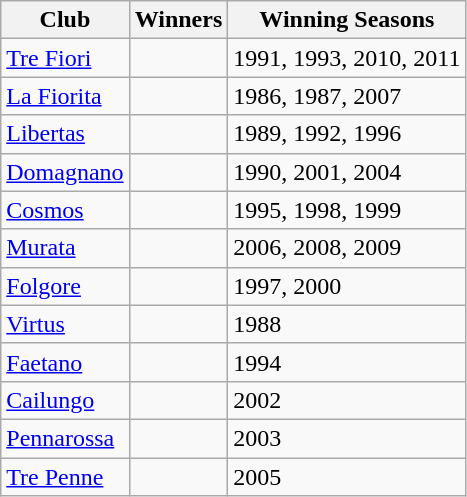<table class="wikitable">
<tr>
<th>Club</th>
<th>Winners</th>
<th>Winning Seasons</th>
</tr>
<tr>
<td><a href='#'>Tre Fiori</a></td>
<td></td>
<td>1991, 1993, 2010, 2011</td>
</tr>
<tr>
<td><a href='#'>La Fiorita</a></td>
<td></td>
<td>1986, 1987, 2007</td>
</tr>
<tr>
<td><a href='#'>Libertas</a></td>
<td></td>
<td>1989, 1992, 1996</td>
</tr>
<tr>
<td><a href='#'>Domagnano</a></td>
<td></td>
<td>1990, 2001, 2004</td>
</tr>
<tr>
<td><a href='#'>Cosmos</a></td>
<td></td>
<td>1995, 1998, 1999</td>
</tr>
<tr>
<td><a href='#'>Murata</a></td>
<td></td>
<td>2006, 2008, 2009</td>
</tr>
<tr>
<td><a href='#'>Folgore</a></td>
<td></td>
<td>1997, 2000</td>
</tr>
<tr>
<td><a href='#'>Virtus</a></td>
<td></td>
<td>1988</td>
</tr>
<tr>
<td><a href='#'>Faetano</a></td>
<td></td>
<td>1994</td>
</tr>
<tr>
<td><a href='#'>Cailungo</a></td>
<td></td>
<td>2002</td>
</tr>
<tr>
<td><a href='#'>Pennarossa</a></td>
<td></td>
<td>2003</td>
</tr>
<tr>
<td><a href='#'>Tre Penne</a></td>
<td></td>
<td>2005</td>
</tr>
</table>
